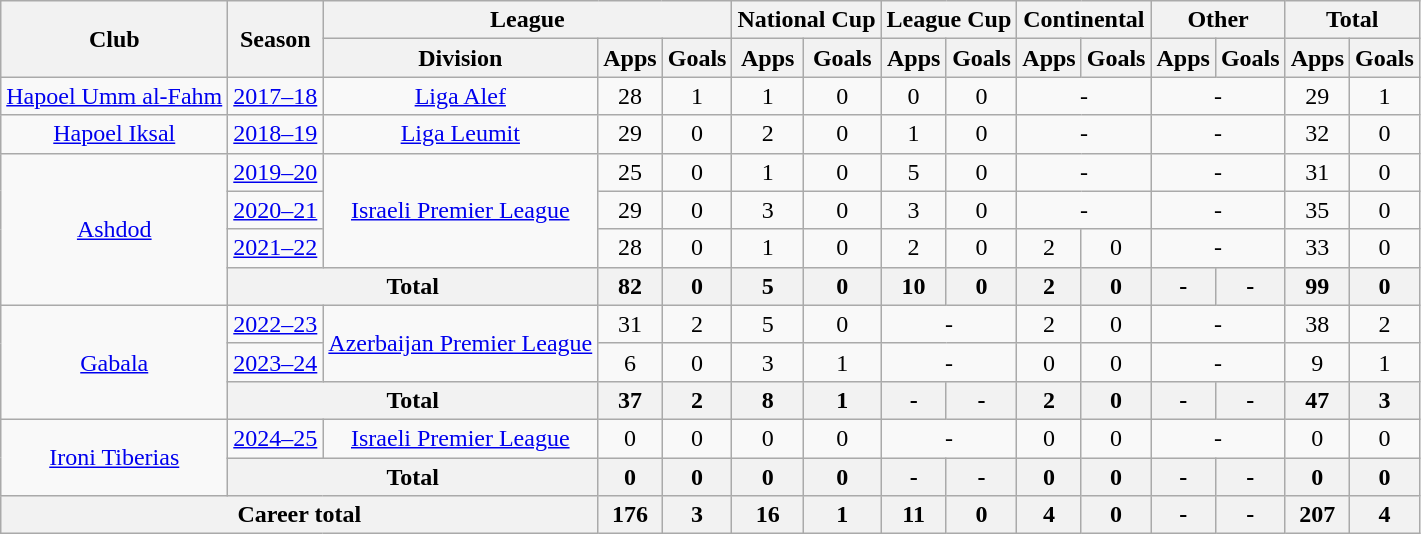<table class="wikitable" style="text-align: center;">
<tr>
<th rowspan="2">Club</th>
<th rowspan="2">Season</th>
<th colspan="3">League</th>
<th colspan="2">National Cup</th>
<th colspan="2">League Cup</th>
<th colspan="2">Continental</th>
<th colspan="2">Other</th>
<th colspan="2">Total</th>
</tr>
<tr>
<th>Division</th>
<th>Apps</th>
<th>Goals</th>
<th>Apps</th>
<th>Goals</th>
<th>Apps</th>
<th>Goals</th>
<th>Apps</th>
<th>Goals</th>
<th>Apps</th>
<th>Goals</th>
<th>Apps</th>
<th>Goals</th>
</tr>
<tr>
<td rowspan="1" valign="center"><a href='#'>Hapoel Umm al-Fahm</a></td>
<td><a href='#'>2017–18</a></td>
<td rowspan="1"><a href='#'>Liga Alef</a></td>
<td>28</td>
<td>1</td>
<td>1</td>
<td>0</td>
<td>0</td>
<td>0</td>
<td colspan="2">-</td>
<td colspan="2">-</td>
<td>29</td>
<td>1</td>
</tr>
<tr>
<td rowspan="1" valign="center"><a href='#'>Hapoel Iksal</a></td>
<td><a href='#'>2018–19</a></td>
<td rowspan="1"><a href='#'>Liga Leumit</a></td>
<td>29</td>
<td>0</td>
<td>2</td>
<td>0</td>
<td>1</td>
<td>0</td>
<td colspan="2">-</td>
<td colspan="2">-</td>
<td>32</td>
<td>0</td>
</tr>
<tr>
<td rowspan="4" valign="center"><a href='#'>Ashdod</a></td>
<td><a href='#'>2019–20</a></td>
<td rowspan="3"><a href='#'>Israeli Premier League</a></td>
<td>25</td>
<td>0</td>
<td>1</td>
<td>0</td>
<td>5</td>
<td>0</td>
<td colspan="2">-</td>
<td colspan="2">-</td>
<td>31</td>
<td>0</td>
</tr>
<tr>
<td><a href='#'>2020–21</a></td>
<td>29</td>
<td>0</td>
<td>3</td>
<td>0</td>
<td>3</td>
<td>0</td>
<td colspan="2">-</td>
<td colspan="2">-</td>
<td>35</td>
<td>0</td>
</tr>
<tr>
<td><a href='#'>2021–22</a></td>
<td>28</td>
<td>0</td>
<td>1</td>
<td>0</td>
<td>2</td>
<td>0</td>
<td>2</td>
<td>0</td>
<td colspan="2">-</td>
<td>33</td>
<td>0</td>
</tr>
<tr>
<th colspan="2">Total</th>
<th>82</th>
<th>0</th>
<th>5</th>
<th>0</th>
<th>10</th>
<th>0</th>
<th>2</th>
<th>0</th>
<th>-</th>
<th>-</th>
<th>99</th>
<th>0</th>
</tr>
<tr>
<td rowspan="3" valign="center"><a href='#'>Gabala</a></td>
<td><a href='#'>2022–23</a></td>
<td rowspan="2"><a href='#'>Azerbaijan Premier League</a></td>
<td>31</td>
<td>2</td>
<td>5</td>
<td>0</td>
<td colspan="2">-</td>
<td>2</td>
<td>0</td>
<td colspan="2">-</td>
<td>38</td>
<td>2</td>
</tr>
<tr>
<td><a href='#'>2023–24</a></td>
<td>6</td>
<td>0</td>
<td>3</td>
<td>1</td>
<td colspan="2">-</td>
<td>0</td>
<td>0</td>
<td colspan="2">-</td>
<td>9</td>
<td>1</td>
</tr>
<tr>
<th colspan="2">Total</th>
<th>37</th>
<th>2</th>
<th>8</th>
<th>1</th>
<th>-</th>
<th>-</th>
<th>2</th>
<th>0</th>
<th>-</th>
<th>-</th>
<th>47</th>
<th>3</th>
</tr>
<tr>
<td rowspan="2" valign="center"><a href='#'>Ironi Tiberias</a></td>
<td><a href='#'>2024–25</a></td>
<td rowspan="1"><a href='#'>Israeli Premier League</a></td>
<td>0</td>
<td>0</td>
<td>0</td>
<td>0</td>
<td colspan="2">-</td>
<td>0</td>
<td>0</td>
<td colspan="2">-</td>
<td>0</td>
<td>0</td>
</tr>
<tr>
<th colspan="2">Total</th>
<th>0</th>
<th>0</th>
<th>0</th>
<th>0</th>
<th>-</th>
<th>-</th>
<th>0</th>
<th>0</th>
<th>-</th>
<th>-</th>
<th>0</th>
<th>0</th>
</tr>
<tr>
<th colspan="3">Career total</th>
<th>176</th>
<th>3</th>
<th>16</th>
<th>1</th>
<th>11</th>
<th>0</th>
<th>4</th>
<th>0</th>
<th>-</th>
<th>-</th>
<th>207</th>
<th>4</th>
</tr>
</table>
